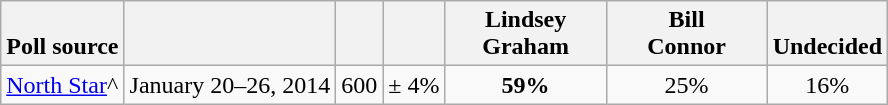<table class="wikitable" style="text-align:center">
<tr valign= bottom>
<th>Poll source</th>
<th></th>
<th></th>
<th></th>
<th style="width:100px;">Lindsey<br>Graham</th>
<th style="width:100px;">Bill<br>Connor</th>
<th>Undecided</th>
</tr>
<tr>
<td align=left><a href='#'>North Star</a>^</td>
<td>January 20–26, 2014</td>
<td>600</td>
<td>± 4%</td>
<td><strong>59%</strong></td>
<td>25%</td>
<td>16%</td>
</tr>
</table>
